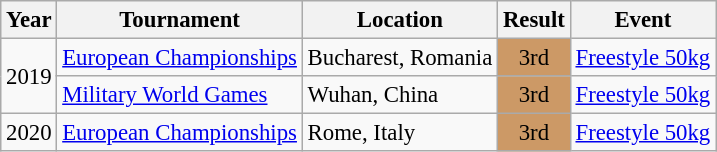<table class="wikitable" style="font-size:95%;">
<tr>
<th>Year</th>
<th>Tournament</th>
<th>Location</th>
<th>Result</th>
<th>Event</th>
</tr>
<tr>
<td rowspan=2>2019</td>
<td><a href='#'>European Championships</a></td>
<td>Bucharest, Romania</td>
<td align="center" bgcolor="cc9966">3rd</td>
<td><a href='#'>Freestyle 50kg</a></td>
</tr>
<tr>
<td><a href='#'>Military World Games</a></td>
<td>Wuhan, China</td>
<td align="center" bgcolor="cc9966">3rd</td>
<td><a href='#'>Freestyle 50kg</a></td>
</tr>
<tr>
<td>2020</td>
<td><a href='#'>European Championships</a></td>
<td>Rome, Italy</td>
<td align="center" bgcolor="cc9966">3rd</td>
<td><a href='#'>Freestyle 50kg</a></td>
</tr>
</table>
